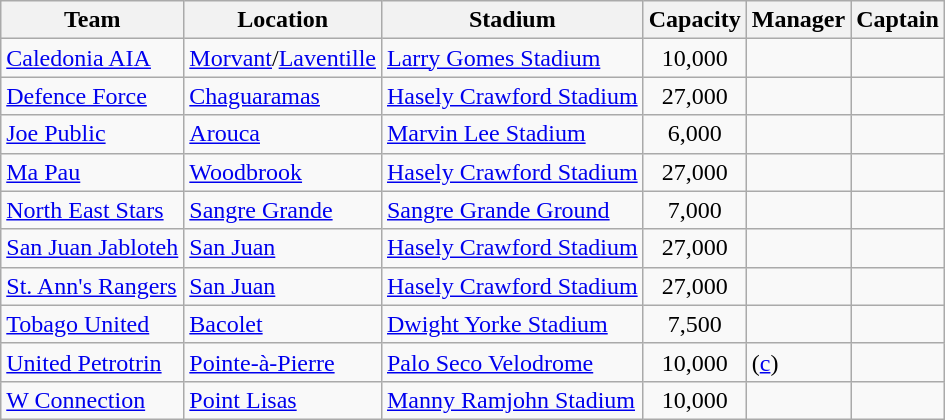<table class="sortable wikitable">
<tr>
<th>Team</th>
<th>Location</th>
<th>Stadium</th>
<th>Capacity</th>
<th>Manager</th>
<th>Captain</th>
</tr>
<tr>
<td><a href='#'>Caledonia AIA</a></td>
<td><a href='#'>Morvant</a>/<a href='#'>Laventille</a></td>
<td><a href='#'>Larry Gomes Stadium</a></td>
<td align=center>10,000</td>
<td> </td>
<td> </td>
</tr>
<tr>
<td><a href='#'>Defence Force</a></td>
<td><a href='#'>Chaguaramas</a></td>
<td><a href='#'>Hasely Crawford Stadium</a></td>
<td align=center>27,000</td>
<td> </td>
<td> </td>
</tr>
<tr>
<td><a href='#'>Joe Public</a></td>
<td><a href='#'>Arouca</a></td>
<td><a href='#'>Marvin Lee Stadium</a></td>
<td align=center>6,000</td>
<td> </td>
<td> </td>
</tr>
<tr>
<td><a href='#'>Ma Pau</a></td>
<td><a href='#'>Woodbrook</a></td>
<td><a href='#'>Hasely Crawford Stadium</a></td>
<td align=center>27,000</td>
<td> </td>
<td> </td>
</tr>
<tr>
<td><a href='#'>North East Stars</a></td>
<td><a href='#'>Sangre Grande</a></td>
<td><a href='#'>Sangre Grande Ground</a></td>
<td align=center>7,000</td>
<td> </td>
<td> </td>
</tr>
<tr>
<td><a href='#'>San Juan Jabloteh</a></td>
<td><a href='#'>San Juan</a></td>
<td><a href='#'>Hasely Crawford Stadium</a></td>
<td align=center>27,000</td>
<td> </td>
<td> </td>
</tr>
<tr>
<td><a href='#'>St. Ann's Rangers</a></td>
<td><a href='#'>San Juan</a></td>
<td><a href='#'>Hasely Crawford Stadium</a></td>
<td align=center>27,000</td>
<td> </td>
<td> </td>
</tr>
<tr>
<td><a href='#'>Tobago United</a></td>
<td><a href='#'>Bacolet</a></td>
<td><a href='#'>Dwight Yorke Stadium</a></td>
<td align=center>7,500</td>
<td> </td>
<td> </td>
</tr>
<tr>
<td><a href='#'>United Petrotrin</a></td>
<td><a href='#'>Pointe-à-Pierre</a></td>
<td><a href='#'>Palo Seco Velodrome</a></td>
<td align=center>10,000</td>
<td>  (<a href='#'>c</a>)</td>
<td> </td>
</tr>
<tr>
<td><a href='#'>W Connection</a></td>
<td><a href='#'>Point Lisas</a></td>
<td><a href='#'>Manny Ramjohn Stadium</a></td>
<td align=center>10,000</td>
<td> </td>
<td> </td>
</tr>
</table>
